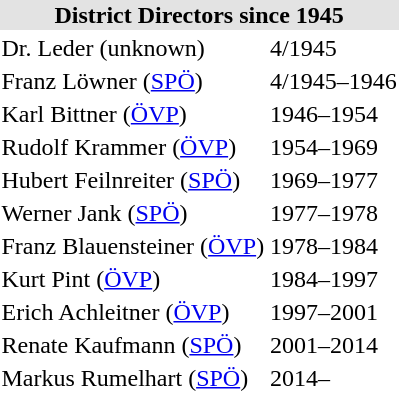<table>
<tr --- bgcolor="#E3E3E3">
<th colspan="2">District Directors since 1945</th>
</tr>
<tr --- bgcolor="#FFFFFF">
<td>Dr. Leder (unknown)</td>
<td>4/1945</td>
</tr>
<tr --- bgcolor="#FFFFFF">
<td>Franz Löwner (<a href='#'>SPÖ</a>)</td>
<td>4/1945–1946</td>
</tr>
<tr --- bgcolor="#FFFFFF">
<td>Karl Bittner (<a href='#'>ÖVP</a>)</td>
<td>1946–1954</td>
</tr>
<tr --- bgcolor="#FFFFFF">
<td>Rudolf Krammer (<a href='#'>ÖVP</a>)</td>
<td>1954–1969</td>
</tr>
<tr --- bgcolor="#FFFFFF">
<td>Hubert Feilnreiter (<a href='#'>SPÖ</a>)</td>
<td>1969–1977</td>
</tr>
<tr --- bgcolor="#FFFFFF">
<td>Werner Jank (<a href='#'>SPÖ</a>)</td>
<td>1977–1978</td>
</tr>
<tr --- bgcolor="#FFFFFF">
<td>Franz Blauensteiner (<a href='#'>ÖVP</a>)</td>
<td>1978–1984</td>
</tr>
<tr --- bgcolor="#FFFFFF">
<td>Kurt Pint (<a href='#'>ÖVP</a>)</td>
<td>1984–1997</td>
</tr>
<tr --- bgcolor="#FFFFFF">
<td>Erich Achleitner (<a href='#'>ÖVP</a>)</td>
<td>1997–2001</td>
</tr>
<tr --- bgcolor="#FFFFFF">
<td>Renate Kaufmann (<a href='#'>SPÖ</a>)</td>
<td>2001–2014</td>
</tr>
<tr --- bgcolor="#FFFFFF">
<td>Markus Rumelhart (<a href='#'>SPÖ</a>)</td>
<td>2014–</td>
</tr>
</table>
